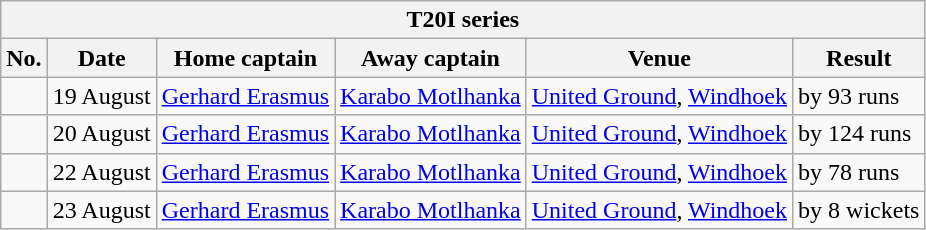<table class="wikitable">
<tr>
<th colspan="8">T20I series</th>
</tr>
<tr>
<th>No.</th>
<th>Date</th>
<th>Home captain</th>
<th>Away captain</th>
<th>Venue</th>
<th>Result</th>
</tr>
<tr>
<td></td>
<td>19 August</td>
<td><a href='#'>Gerhard Erasmus</a></td>
<td><a href='#'>Karabo Motlhanka</a></td>
<td><a href='#'>United Ground</a>, <a href='#'>Windhoek</a></td>
<td> by 93 runs</td>
</tr>
<tr>
<td></td>
<td>20 August</td>
<td><a href='#'>Gerhard Erasmus</a></td>
<td><a href='#'>Karabo Motlhanka</a></td>
<td><a href='#'>United Ground</a>, <a href='#'>Windhoek</a></td>
<td> by 124 runs</td>
</tr>
<tr>
<td></td>
<td>22 August</td>
<td><a href='#'>Gerhard Erasmus</a></td>
<td><a href='#'>Karabo Motlhanka</a></td>
<td><a href='#'>United Ground</a>, <a href='#'>Windhoek</a></td>
<td> by 78 runs</td>
</tr>
<tr>
<td></td>
<td>23 August</td>
<td><a href='#'>Gerhard Erasmus</a></td>
<td><a href='#'>Karabo Motlhanka</a></td>
<td><a href='#'>United Ground</a>, <a href='#'>Windhoek</a></td>
<td> by 8 wickets</td>
</tr>
</table>
